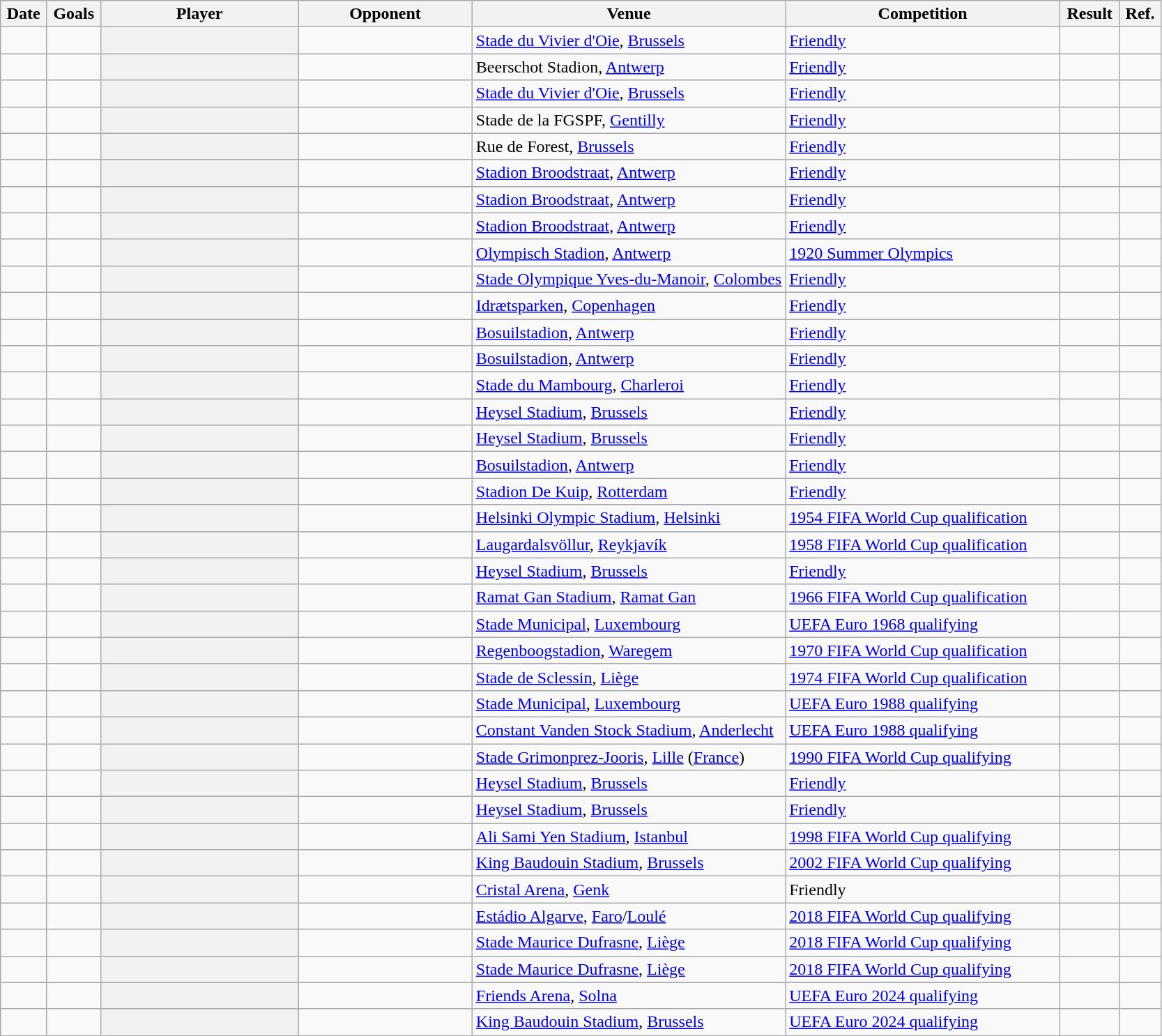<table class="wikitable sortable plainrowheaders">
<tr>
<th scope="col">Date</th>
<th scope="col">Goals</th>
<th width="17%">Player</th>
<th width="15%">Opponent</th>
<th width="27%">Venue</th>
<th scope="col">Competition</th>
<th class="align:center">Result</th>
<th scope="col" class="unsortable">Ref.</th>
</tr>
<tr>
<td></td>
<td></td>
<th scope="row"></th>
<td></td>
<td><a href='#'>Stade du Vivier d'Oie</a>, <a href='#'>Brussels</a></td>
<td><a href='#'>Friendly</a></td>
<td data-sort-value="07"></td>
<td></td>
</tr>
<tr>
<td></td>
<td></td>
<th scope="row"></th>
<td></td>
<td>Beerschot Stadion, <a href='#'>Antwerp</a></td>
<td><a href='#'>Friendly</a></td>
<td data-sort-value="05"></td>
<td></td>
</tr>
<tr>
<td></td>
<td></td>
<th scope="row"></th>
<td></td>
<td><a href='#'>Stade du Vivier d'Oie</a>, <a href='#'>Brussels</a></td>
<td><a href='#'>Friendly</a></td>
<td data-sort-value="05"></td>
<td></td>
</tr>
<tr>
<td></td>
<td></td>
<th scope="row"></th>
<td></td>
<td>Stade de la FGSPF, <a href='#'>Gentilly</a></td>
<td><a href='#'>Friendly</a></td>
<td data-sort-value="04"></td>
<td></td>
</tr>
<tr>
<td></td>
<td></td>
<th scope="row"></th>
<td></td>
<td>Rue de Forest, <a href='#'>Brussels</a></td>
<td><a href='#'>Friendly</a></td>
<td data-sort-value="07"></td>
<td></td>
</tr>
<tr>
<td></td>
<td></td>
<th scope="row"></th>
<td></td>
<td><a href='#'>Stadion Broodstraat</a>, <a href='#'>Antwerp</a></td>
<td><a href='#'>Friendly</a></td>
<td data-sort-value="09"></td>
<td></td>
</tr>
<tr>
<td></td>
<td></td>
<th scope="row"></th>
<td></td>
<td><a href='#'>Stadion Broodstraat</a>, <a href='#'>Antwerp</a></td>
<td><a href='#'>Friendly</a></td>
<td data-sort-value="06"></td>
<td></td>
</tr>
<tr>
<td></td>
<td></td>
<th scope="row"></th>
<td></td>
<td><a href='#'>Stadion Broodstraat</a>, <a href='#'>Antwerp</a></td>
<td><a href='#'>Friendly</a></td>
<td data-sort-value="06"></td>
<td></td>
</tr>
<tr>
<td></td>
<td></td>
<th scope="row"></th>
<td></td>
<td><a href='#'>Olympisch Stadion</a>, <a href='#'>Antwerp</a></td>
<td><a href='#'>1920 Summer Olympics</a></td>
<td data-sort-value="03"></td>
<td></td>
</tr>
<tr>
<td></td>
<td></td>
<th scope="row"></th>
<td></td>
<td><a href='#'>Stade Olympique Yves-du-Manoir</a>, <a href='#'>Colombes</a></td>
<td><a href='#'>Friendly</a></td>
<td data-sort-value="06"></td>
<td></td>
</tr>
<tr>
<td></td>
<td></td>
<th scope="row"></th>
<td></td>
<td><a href='#'>Idrætsparken</a>, <a href='#'>Copenhagen</a></td>
<td><a href='#'>Friendly</a></td>
<td data-sort-value="04"></td>
<td></td>
</tr>
<tr>
<td></td>
<td></td>
<th scope="row"></th>
<td></td>
<td><a href='#'>Bosuilstadion</a>, <a href='#'>Antwerp</a></td>
<td><a href='#'>Friendly</a></td>
<td data-sort-value="05"></td>
<td></td>
</tr>
<tr>
<td></td>
<td></td>
<th scope="row"></th>
<td></td>
<td><a href='#'>Bosuilstadion</a>, <a href='#'>Antwerp</a></td>
<td><a href='#'>Friendly</a></td>
<td data-sort-value="07"></td>
<td></td>
</tr>
<tr>
<td></td>
<td></td>
<th scope="row"></th>
<td></td>
<td><a href='#'>Stade du Mambourg</a>, <a href='#'>Charleroi</a></td>
<td><a href='#'>Friendly</a></td>
<td data-sort-value="07"></td>
<td></td>
</tr>
<tr>
<td></td>
<td></td>
<th scope="row"></th>
<td></td>
<td><a href='#'>Heysel Stadium</a>, <a href='#'>Brussels</a></td>
<td><a href='#'>Friendly</a></td>
<td data-sort-value="05"></td>
<td></td>
</tr>
<tr>
<td></td>
<td></td>
<th scope="row"></th>
<td></td>
<td><a href='#'>Heysel Stadium</a>, <a href='#'>Brussels</a></td>
<td><a href='#'>Friendly</a></td>
<td data-sort-value="04"></td>
<td></td>
</tr>
<tr>
<td></td>
<td></td>
<th scope="row"></th>
<td></td>
<td><a href='#'>Bosuilstadion</a>, <a href='#'>Antwerp</a></td>
<td><a href='#'>Friendly</a></td>
<td data-sort-value="07"></td>
<td></td>
</tr>
<tr>
<td></td>
<td></td>
<th scope="row"></th>
<td></td>
<td><a href='#'>Stadion De Kuip</a>, <a href='#'>Rotterdam</a></td>
<td><a href='#'>Friendly</a></td>
<td data-sort-value="07"></td>
<td></td>
</tr>
<tr>
<td></td>
<td></td>
<th scope="row"></th>
<td></td>
<td><a href='#'>Helsinki Olympic Stadium</a>, <a href='#'>Helsinki</a></td>
<td><a href='#'>1954 FIFA World Cup qualification</a></td>
<td data-sort-value="04"></td>
<td></td>
</tr>
<tr>
<td></td>
<td></td>
<th scope="row"></th>
<td></td>
<td><a href='#'>Laugardalsvöllur</a>, <a href='#'>Reykjavík</a></td>
<td><a href='#'>1958 FIFA World Cup qualification</a></td>
<td data-sort-value="05"></td>
<td></td>
</tr>
<tr>
<td></td>
<td></td>
<th scope="row"></th>
<td></td>
<td><a href='#'>Heysel Stadium</a>, <a href='#'>Brussels</a></td>
<td><a href='#'>Friendly</a></td>
<td data-sort-value="05"></td>
<td></td>
</tr>
<tr>
<td></td>
<td></td>
<th scope="row"></th>
<td></td>
<td><a href='#'>Ramat Gan Stadium</a>, <a href='#'>Ramat Gan</a></td>
<td><a href='#'>1966 FIFA World Cup qualification</a></td>
<td data-sort-value="05"></td>
<td></td>
</tr>
<tr>
<td></td>
<td></td>
<th scope="row"></th>
<td></td>
<td><a href='#'>Stade Municipal</a>, <a href='#'>Luxembourg</a></td>
<td><a href='#'>UEFA Euro 1968 qualifying</a></td>
<td data-sort-value="05"></td>
<td></td>
</tr>
<tr>
<td></td>
<td></td>
<th scope="row"></th>
<td></td>
<td><a href='#'>Regenboogstadion</a>, <a href='#'>Waregem</a></td>
<td><a href='#'>1970 FIFA World Cup qualification</a></td>
<td data-sort-value="06"></td>
<td></td>
</tr>
<tr>
<td></td>
<td></td>
<th scope="row"></th>
<td></td>
<td><a href='#'>Stade de Sclessin</a>, <a href='#'>Liège</a></td>
<td><a href='#'>1974 FIFA World Cup qualification</a></td>
<td data-sort-value="06"></td>
<td></td>
</tr>
<tr>
<td></td>
<td></td>
<th scope="row"></th>
<td></td>
<td><a href='#'>Stade Municipal</a>, <a href='#'>Luxembourg</a></td>
<td><a href='#'>UEFA Euro 1988 qualifying</a></td>
<td data-sort-value="06"></td>
<td></td>
</tr>
<tr>
<td></td>
<td></td>
<th scope="row"></th>
<td></td>
<td><a href='#'>Constant Vanden Stock Stadium</a>, <a href='#'>Anderlecht</a></td>
<td><a href='#'>UEFA Euro 1988 qualifying</a></td>
<td data-sort-value="04"></td>
<td></td>
</tr>
<tr>
<td></td>
<td></td>
<th scope="row"></th>
<td></td>
<td><a href='#'>Stade Grimonprez-Jooris</a>, <a href='#'>Lille</a> (<a href='#'>France</a>)</td>
<td><a href='#'>1990 FIFA World Cup qualifying</a></td>
<td data-sort-value="05"></td>
<td></td>
</tr>
<tr>
<td></td>
<td></td>
<th scope="row"></th>
<td></td>
<td><a href='#'>Heysel Stadium</a>, <a href='#'>Brussels</a></td>
<td><a href='#'>Friendly</a></td>
<td data-sort-value="09"></td>
<td></td>
</tr>
<tr>
<td></td>
<td></td>
<th scope="row"></th>
<td></td>
<td><a href='#'>Heysel Stadium</a>, <a href='#'>Brussels</a></td>
<td><a href='#'>Friendly</a></td>
<td data-sort-value="09"></td>
<td></td>
</tr>
<tr>
<td></td>
<td></td>
<th scope="row"></th>
<td></td>
<td><a href='#'>Ali Sami Yen Stadium</a>, <a href='#'>Istanbul</a></td>
<td><a href='#'>1998 FIFA World Cup qualifying</a></td>
<td data-sort-value="03"></td>
<td></td>
</tr>
<tr>
<td></td>
<td></td>
<th scope="row"></th>
<td></td>
<td><a href='#'>King Baudouin Stadium</a>, <a href='#'>Brussels</a></td>
<td><a href='#'>2002 FIFA World Cup qualifying</a></td>
<td data-sort-value="10"></td>
<td></td>
</tr>
<tr>
<td></td>
<td></td>
<th scope="row"></th>
<td></td>
<td><a href='#'>Cristal Arena</a>, <a href='#'>Genk</a></td>
<td>Friendly</td>
<td data-sort-value="5"></td>
<td></td>
</tr>
<tr>
<td></td>
<td></td>
<th scope="row"></th>
<td></td>
<td><a href='#'>Estádio Algarve</a>, <a href='#'>Faro</a>/<a href='#'>Loulé</a></td>
<td><a href='#'>2018 FIFA World Cup qualifying</a></td>
<td data-sort-value="6"></td>
<td></td>
</tr>
<tr>
<td></td>
<td></td>
<th scope="row"></th>
<td></td>
<td><a href='#'>Stade Maurice Dufrasne</a>, <a href='#'>Liège</a></td>
<td><a href='#'>2018 FIFA World Cup qualifying</a></td>
<td data-sort-value="9"></td>
<td></td>
</tr>
<tr>
<td></td>
<td></td>
<th scope="row"></th>
<td></td>
<td><a href='#'>Stade Maurice Dufrasne</a>, <a href='#'>Liège</a></td>
<td><a href='#'>2018 FIFA World Cup qualifying</a></td>
<td data-sort-value="9"></td>
<td></td>
</tr>
<tr>
<td></td>
<td></td>
<th scope="row"></th>
<td></td>
<td><a href='#'>Friends Arena</a>, <a href='#'>Solna</a></td>
<td><a href='#'>UEFA Euro 2024 qualifying</a></td>
<td data-sort-value="3"></td>
<td></td>
</tr>
<tr>
<td></td>
<td></td>
<th scope="row"></th>
<td></td>
<td><a href='#'>King Baudouin Stadium</a>, <a href='#'>Brussels</a></td>
<td><a href='#'>UEFA Euro 2024 qualifying</a></td>
<td data-sort-value="5"></td>
<td></td>
</tr>
</table>
